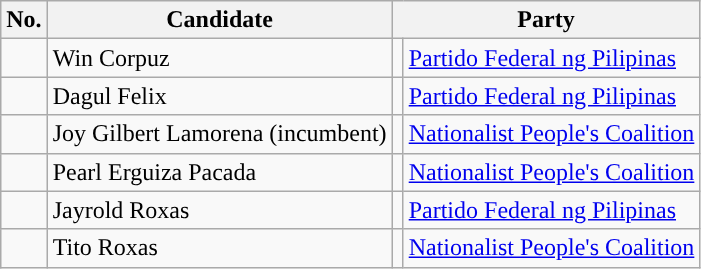<table class="wikitable sortable" style="text-align:left;">
<tr>
<th>No.</th>
<th>Candidate</th>
<th colspan="2">Party</th>
</tr>
<tr>
<td></td>
<td>Win Corpuz</td>
<td></td>
<td><a href='#'>Partido Federal ng Pilipinas</a></td>
</tr>
<tr>
<td></td>
<td>Dagul Felix</td>
<td></td>
<td><a href='#'>Partido Federal ng Pilipinas</a></td>
</tr>
<tr>
<td></td>
<td>Joy Gilbert Lamorena (incumbent)</td>
<td></td>
<td><a href='#'>Nationalist People's Coalition</a></td>
</tr>
<tr>
<td></td>
<td>Pearl Erguiza Pacada</td>
<td></td>
<td><a href='#'>Nationalist People's Coalition</a></td>
</tr>
<tr>
<td></td>
<td>Jayrold Roxas</td>
<td></td>
<td><a href='#'>Partido Federal ng Pilipinas</a></td>
</tr>
<tr>
<td></td>
<td>Tito Roxas</td>
<td></td>
<td><a href='#'>Nationalist People's Coalition</a></td>
</tr>
</table>
